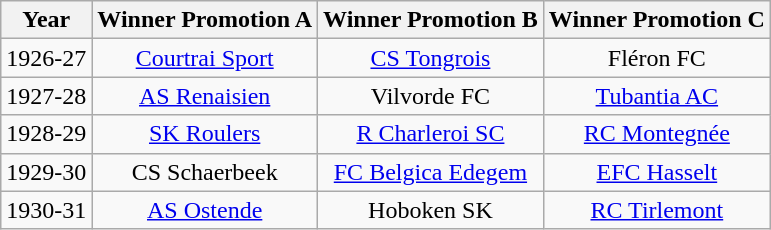<table class="wikitable sortable" style="text-align:center;">
<tr>
<th>Year</th>
<th>Winner Promotion A</th>
<th>Winner Promotion B</th>
<th>Winner Promotion C</th>
</tr>
<tr>
<td>1926-27</td>
<td><a href='#'>Courtrai Sport</a></td>
<td><a href='#'>CS Tongrois</a></td>
<td>Fléron FC</td>
</tr>
<tr>
<td>1927-28</td>
<td><a href='#'>AS Renaisien</a></td>
<td>Vilvorde FC</td>
<td><a href='#'>Tubantia AC</a></td>
</tr>
<tr>
<td>1928-29</td>
<td><a href='#'>SK Roulers</a></td>
<td><a href='#'>R Charleroi SC</a></td>
<td><a href='#'>RC Montegnée</a></td>
</tr>
<tr>
<td>1929-30</td>
<td>CS Schaerbeek</td>
<td><a href='#'>FC Belgica Edegem</a></td>
<td><a href='#'>EFC Hasselt</a></td>
</tr>
<tr>
<td>1930-31</td>
<td><a href='#'>AS Ostende</a></td>
<td>Hoboken SK</td>
<td><a href='#'>RC Tirlemont</a></td>
</tr>
</table>
